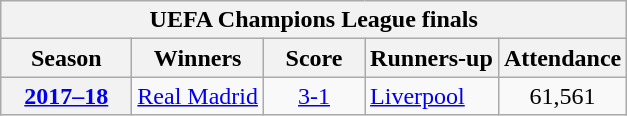<table class="wikitable" style="text-align:center">
<tr>
<th colspan="7">UEFA Champions League finals</th>
</tr>
<tr>
<th width="80">Season</th>
<th scope="col">Winners</th>
<th width="60">Score</th>
<th scope="col">Runners-up</th>
<th scope="col">Attendance</th>
</tr>
<tr>
<th scope="row"><a href='#'>2017–18</a></th>
<td align=right><a href='#'>Real Madrid</a> </td>
<td><a href='#'>3-1</a></td>
<td align=left> <a href='#'>Liverpool</a></td>
<td>61,561</td>
</tr>
</table>
